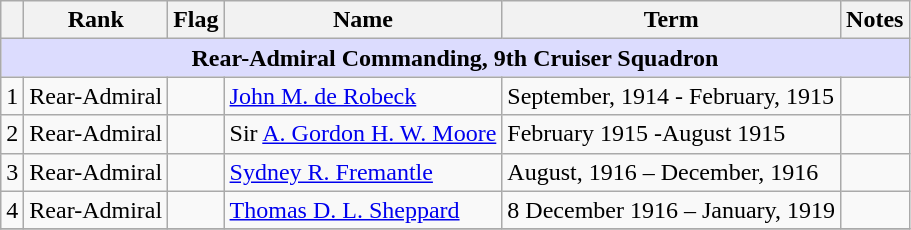<table class="wikitable">
<tr>
<th></th>
<th>Rank</th>
<th>Flag</th>
<th>Name</th>
<th>Term</th>
<th>Notes</th>
</tr>
<tr>
<td colspan="6" align="center" style="background:#dcdcfe;"><strong>Rear-Admiral Commanding, 9th Cruiser Squadron</strong></td>
</tr>
<tr>
<td>1</td>
<td>Rear-Admiral</td>
<td></td>
<td><a href='#'>John M. de Robeck</a></td>
<td>September, 1914 -  February, 1915</td>
<td></td>
</tr>
<tr>
<td>2</td>
<td>Rear-Admiral</td>
<td></td>
<td>Sir <a href='#'>A. Gordon H. W. Moore</a></td>
<td>February 1915 -August 1915</td>
<td></td>
</tr>
<tr>
<td>3</td>
<td>Rear-Admiral</td>
<td></td>
<td><a href='#'>Sydney R. Fremantle</a></td>
<td>August, 1916  –   December, 1916</td>
<td></td>
</tr>
<tr>
<td>4</td>
<td>Rear-Admiral</td>
<td></td>
<td><a href='#'>Thomas D. L. Sheppard</a></td>
<td>8 December 1916 – January, 1919</td>
<td></td>
</tr>
<tr>
</tr>
</table>
